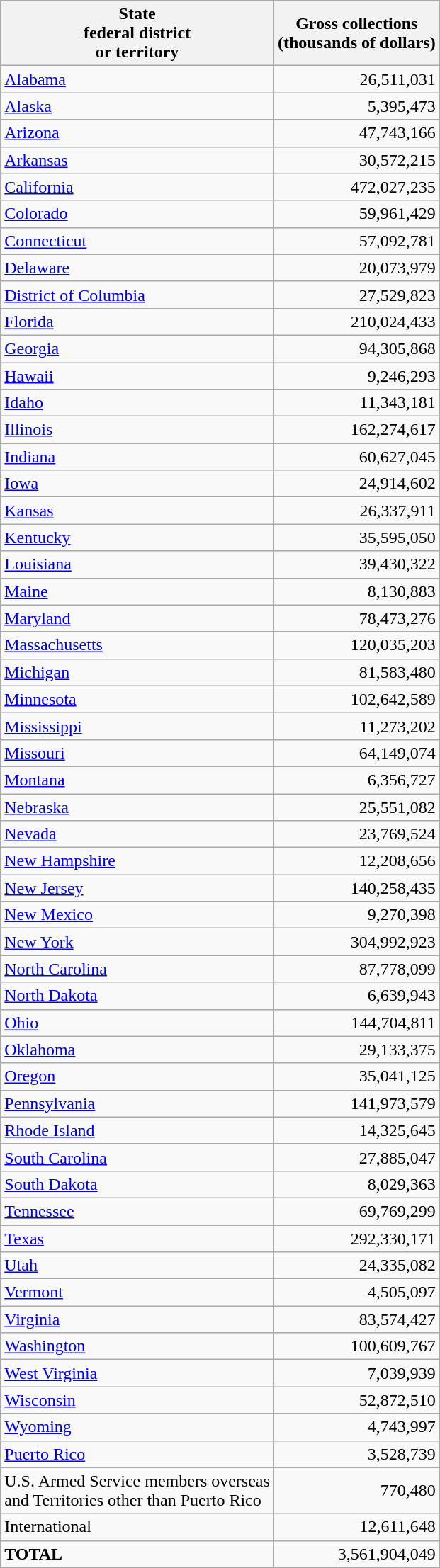<table class="wikitable sortable">
<tr>
<th align="center">State<br>federal district<br> or territory</th>
<th align="center">Gross collections<br>(thousands of dollars)</th>
</tr>
<tr>
<td><a href='#'>Alabama</a></td>
<td align="right">26,511,031</td>
</tr>
<tr>
<td><a href='#'>Alaska</a></td>
<td align="right">5,395,473</td>
</tr>
<tr>
<td><a href='#'>Arizona</a></td>
<td align="right">47,743,166</td>
</tr>
<tr>
<td><a href='#'>Arkansas</a></td>
<td align="right">30,572,215</td>
</tr>
<tr>
<td><a href='#'>California</a></td>
<td align="right">472,027,235</td>
</tr>
<tr>
<td><a href='#'>Colorado</a></td>
<td align="right">59,961,429</td>
</tr>
<tr>
<td><a href='#'>Connecticut</a></td>
<td align="right">57,092,781</td>
</tr>
<tr>
<td><a href='#'>Delaware</a></td>
<td align="right">20,073,979</td>
</tr>
<tr>
<td><a href='#'>District of Columbia</a></td>
<td align="right">27,529,823</td>
</tr>
<tr>
<td><a href='#'>Florida</a></td>
<td align="right">210,024,433</td>
</tr>
<tr>
<td><a href='#'>Georgia</a></td>
<td align="right">94,305,868</td>
</tr>
<tr>
<td><a href='#'>Hawaii</a></td>
<td align="right">9,246,293</td>
</tr>
<tr>
<td><a href='#'>Idaho</a></td>
<td align="right">11,343,181</td>
</tr>
<tr>
<td><a href='#'>Illinois</a></td>
<td align="right">162,274,617</td>
</tr>
<tr>
<td><a href='#'>Indiana</a></td>
<td align="right">60,627,045</td>
</tr>
<tr>
<td><a href='#'>Iowa</a></td>
<td align="right">24,914,602</td>
</tr>
<tr>
<td><a href='#'>Kansas</a></td>
<td align="right">26,337,911</td>
</tr>
<tr>
<td><a href='#'>Kentucky</a></td>
<td align="right">35,595,050</td>
</tr>
<tr>
<td><a href='#'>Louisiana</a></td>
<td align="right">39,430,322</td>
</tr>
<tr>
<td><a href='#'>Maine</a></td>
<td align="right">8,130,883</td>
</tr>
<tr>
<td><a href='#'>Maryland</a></td>
<td align="right">78,473,276</td>
</tr>
<tr>
<td><a href='#'>Massachusetts</a></td>
<td align="right">120,035,203</td>
</tr>
<tr>
<td><a href='#'>Michigan</a></td>
<td align="right">81,583,480</td>
</tr>
<tr>
<td><a href='#'>Minnesota</a></td>
<td align="right">102,642,589</td>
</tr>
<tr>
<td><a href='#'>Mississippi</a></td>
<td align="right">11,273,202</td>
</tr>
<tr>
<td><a href='#'>Missouri</a></td>
<td align="right">64,149,074</td>
</tr>
<tr>
<td><a href='#'>Montana</a></td>
<td align="right">6,356,727</td>
</tr>
<tr>
<td><a href='#'>Nebraska</a></td>
<td align="right">25,551,082</td>
</tr>
<tr>
<td><a href='#'>Nevada</a></td>
<td align="right">23,769,524</td>
</tr>
<tr>
<td><a href='#'>New Hampshire</a></td>
<td align="right">12,208,656</td>
</tr>
<tr>
<td><a href='#'>New Jersey</a></td>
<td align="right">140,258,435</td>
</tr>
<tr>
<td><a href='#'>New Mexico</a></td>
<td align="right">9,270,398</td>
</tr>
<tr>
<td><a href='#'>New York</a></td>
<td align="right">304,992,923</td>
</tr>
<tr>
<td><a href='#'>North Carolina</a></td>
<td align="right">87,778,099</td>
</tr>
<tr>
<td><a href='#'>North Dakota</a></td>
<td align="right">6,639,943</td>
</tr>
<tr>
<td><a href='#'>Ohio</a></td>
<td align="right">144,704,811</td>
</tr>
<tr>
<td><a href='#'>Oklahoma</a></td>
<td align="right">29,133,375</td>
</tr>
<tr>
<td><a href='#'>Oregon</a></td>
<td align="right">35,041,125</td>
</tr>
<tr>
<td><a href='#'>Pennsylvania</a></td>
<td align="right">141,973,579</td>
</tr>
<tr>
<td><a href='#'>Rhode Island</a></td>
<td align="right">14,325,645</td>
</tr>
<tr>
<td><a href='#'>South Carolina</a></td>
<td align="right">27,885,047</td>
</tr>
<tr>
<td><a href='#'>South Dakota</a></td>
<td align="right">8,029,363</td>
</tr>
<tr>
<td><a href='#'>Tennessee</a></td>
<td align="right">69,769,299</td>
</tr>
<tr>
<td><a href='#'>Texas</a></td>
<td align="right">292,330,171</td>
</tr>
<tr>
<td><a href='#'>Utah</a></td>
<td align="right">24,335,082</td>
</tr>
<tr>
<td><a href='#'>Vermont</a></td>
<td align="right">4,505,097</td>
</tr>
<tr>
<td><a href='#'>Virginia</a></td>
<td align="right">83,574,427</td>
</tr>
<tr>
<td><a href='#'>Washington</a></td>
<td align="right">100,609,767</td>
</tr>
<tr>
<td><a href='#'>West Virginia</a></td>
<td align="right">7,039,939</td>
</tr>
<tr>
<td><a href='#'>Wisconsin</a></td>
<td align="right">52,872,510</td>
</tr>
<tr>
<td><a href='#'>Wyoming</a></td>
<td align="right">4,743,997</td>
</tr>
<tr>
<td><a href='#'>Puerto Rico</a></td>
<td align="right">3,528,739</td>
</tr>
<tr>
<td>U.S. Armed Service members overseas<br>and Territories other than Puerto Rico</td>
<td align="right">770,480</td>
</tr>
<tr>
<td>International</td>
<td align="right">12,611,648</td>
</tr>
<tr class="sortbottom">
<td><strong>TOTAL</strong></td>
<td align="right">3,561,904,049</td>
</tr>
</table>
